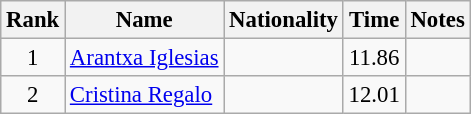<table class="wikitable sortable" style="text-align:center;font-size:95%">
<tr>
<th>Rank</th>
<th>Name</th>
<th>Nationality</th>
<th>Time</th>
<th>Notes</th>
</tr>
<tr>
<td>1</td>
<td align=left><a href='#'>Arantxa Iglesias</a></td>
<td align=left></td>
<td>11.86</td>
<td></td>
</tr>
<tr>
<td>2</td>
<td align=left><a href='#'>Cristina Regalo</a></td>
<td align=left></td>
<td>12.01</td>
<td></td>
</tr>
</table>
